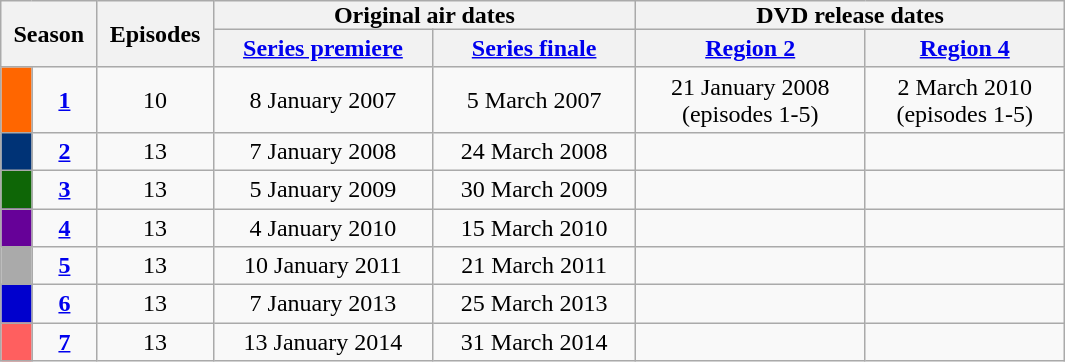<table class="wikitable" style="text-align:center;">
<tr>
<th style="padding:0 8px;" rowspan="2" colspan="2">Season</th>
<th style="padding:0 8px;" rowspan="2">Episodes</th>
<th style="padding:0 80px;" colspan="2">Original air dates</th>
<th style="padding:0 80px;" colspan="4">DVD release dates</th>
</tr>
<tr>
<th><a href='#'>Series premiere</a></th>
<th><a href='#'>Series finale</a></th>
<th><a href='#'>Region 2</a></th>
<th><a href='#'>Region 4</a></th>
</tr>
<tr>
<td style="background:#ff6600; height:10px;"></td>
<td><strong><a href='#'>1</a></strong></td>
<td>10</td>
<td>8 January 2007</td>
<td>5 March 2007</td>
<td>21 January 2008 <br>(episodes 1-5)</td>
<td>2 March 2010 <br>(episodes 1-5)</td>
</tr>
<tr>
<td style="background:#003376; height:10px;"></td>
<td><strong><a href='#'>2</a></strong></td>
<td>13</td>
<td>7 January 2008</td>
<td>24 March 2008</td>
<td></td>
<td></td>
</tr>
<tr>
<td style="background:#0E6606; height:10px;"></td>
<td><strong><a href='#'>3</a></strong></td>
<td>13</td>
<td>5 January 2009</td>
<td>30 March 2009</td>
<td></td>
<td></td>
</tr>
<tr>
<td style="background:#660198; height:10px;"></td>
<td><strong><a href='#'>4</a></strong></td>
<td>13</td>
<td>4 January 2010</td>
<td>15 March 2010</td>
<td></td>
<td></td>
</tr>
<tr>
<td style="background:#aaa; height:10px;"></td>
<td><strong><a href='#'>5</a></strong></td>
<td>13</td>
<td>10 January 2011</td>
<td>21 March 2011</td>
<td></td>
<td></td>
</tr>
<tr>
<td style="background:#0000cd;; height:10px;"></td>
<td><strong><a href='#'>6</a></strong></td>
<td>13</td>
<td>7 January 2013</td>
<td>25 March 2013</td>
<td></td>
<td></td>
</tr>
<tr>
<td style="background:#FF5F5F; height:10px;"></td>
<td><strong><a href='#'>7</a></strong></td>
<td>13</td>
<td>13 January 2014</td>
<td>31 March 2014</td>
<td></td>
<td></td>
</tr>
</table>
